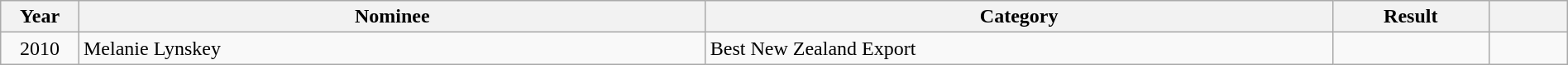<table class="wikitable" style="width:100%;">
<tr>
<th style="width:5%;">Year</th>
<th style="width:40%;">Nominee</th>
<th style="width:40%;">Category</th>
<th style="width:10%;">Result</th>
<th style="width:5%;"></th>
</tr>
<tr>
<td rowspan="2" style="text-align:center;">2010</td>
<td>Melanie Lynskey</td>
<td>Best New Zealand Export</td>
<td></td>
<td style="text-align:center;"></td>
</tr>
</table>
